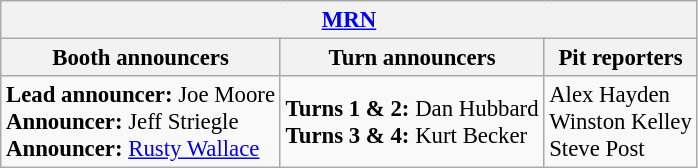<table class="wikitable" style="font-size: 95%">
<tr>
<th colspan="3"><a href='#'>MRN</a></th>
</tr>
<tr>
<th>Booth announcers</th>
<th>Turn announcers</th>
<th>Pit reporters</th>
</tr>
<tr>
<td><strong>Lead announcer:</strong> Joe Moore<br><strong>Announcer:</strong> Jeff Striegle<br><strong>Announcer:</strong> <a href='#'>Rusty Wallace</a></td>
<td><strong>Turns 1 & 2:</strong> Dan Hubbard<br><strong>Turns 3 & 4:</strong> Kurt Becker</td>
<td>Alex Hayden<br>Winston Kelley<br>Steve Post</td>
</tr>
</table>
